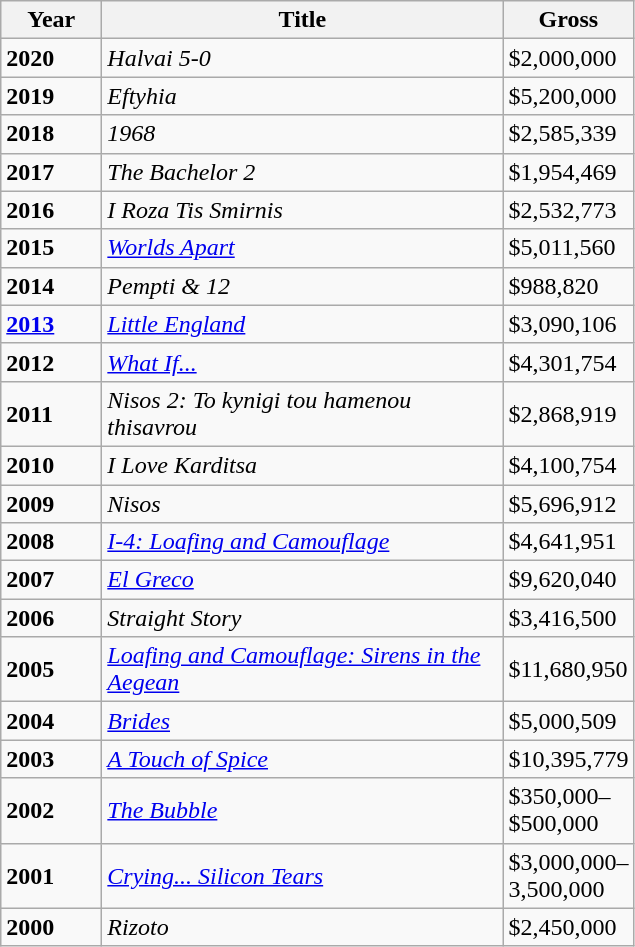<table class="wikitable" style="margin-right: 0;">
<tr text-align:center;">
<th style="width:60px;">Year</th>
<th style="width:260px;">Title</th>
<th style="width:55px;">Gross</th>
</tr>
<tr>
<td><strong>2020</strong></td>
<td><em>Halvai 5-0</em></td>
<td>$2,000,000 </td>
</tr>
<tr>
<td><strong>2019</strong></td>
<td><em>Eftyhia</em></td>
<td>$5,200,000 </td>
</tr>
<tr>
<td><strong>2018</strong></td>
<td><em>1968</em></td>
<td>$2,585,339 </td>
</tr>
<tr>
<td><strong>2017</strong></td>
<td><em>The Bachelor 2</em></td>
<td>$1,954,469 </td>
</tr>
<tr>
<td><strong>2016</strong></td>
<td><em>I Roza Tis Smirnis</em></td>
<td>$2,532,773</td>
</tr>
<tr>
<td><strong>2015</strong></td>
<td><em><a href='#'>Worlds Apart</a></em></td>
<td>$5,011,560</td>
</tr>
<tr>
<td><strong>2014</strong></td>
<td><em>Pempti & 12</em></td>
<td>$988,820 </td>
</tr>
<tr>
<td><strong><a href='#'>2013</a></strong></td>
<td><em><a href='#'>Little England</a></em></td>
<td>$3,090,106</td>
</tr>
<tr>
<td><strong>2012</strong></td>
<td><em><a href='#'>What If...</a></em></td>
<td>$4,301,754 </td>
</tr>
<tr>
<td><strong>2011</strong></td>
<td><em>Nisos 2: To kynigi tou hamenou thisavrou</em></td>
<td>$2,868,919 </td>
</tr>
<tr>
<td><strong>2010</strong></td>
<td><em>I Love Karditsa</em></td>
<td>$4,100,754 </td>
</tr>
<tr>
<td><strong>2009</strong></td>
<td><em>Nisos</em></td>
<td>$5,696,912 </td>
</tr>
<tr>
<td><strong>2008</strong></td>
<td><em><a href='#'>I-4: Loafing and Camouflage</a></em></td>
<td>$4,641,951 </td>
</tr>
<tr>
<td><strong>2007</strong></td>
<td><em><a href='#'>El Greco</a></em></td>
<td>$9,620,040</td>
</tr>
<tr>
<td><strong>2006</strong></td>
<td><em>Straight Story</em></td>
<td>$3,416,500 </td>
</tr>
<tr>
<td><strong>2005</strong></td>
<td><em><a href='#'>Loafing and Camouflage: Sirens in the Aegean</a></em></td>
<td>$11,680,950 </td>
</tr>
<tr>
<td><strong>2004</strong></td>
<td><em><a href='#'>Brides</a></em></td>
<td>$5,000,509 </td>
</tr>
<tr>
<td><strong>2003</strong></td>
<td><em><a href='#'>A Touch of Spice</a></em></td>
<td>$10,395,779 </td>
</tr>
<tr>
<td><strong>2002</strong></td>
<td><em><a href='#'>The Bubble</a></em></td>
<td>$350,000–$500,000 </td>
</tr>
<tr>
<td><strong>2001</strong></td>
<td><em><a href='#'>Crying... Silicon Tears</a></em></td>
<td>$3,000,000–3,500,000 </td>
</tr>
<tr>
<td><strong>2000</strong></td>
<td><em>Rizoto</em></td>
<td>$2,450,000 </td>
</tr>
</table>
